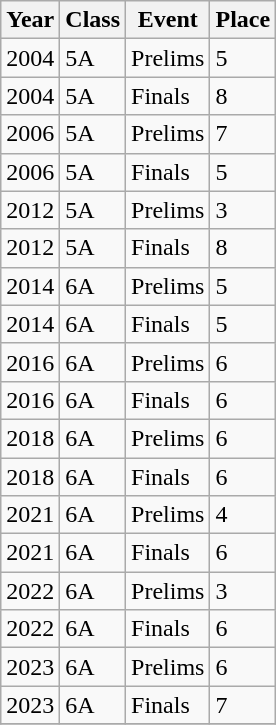<table class="wikitable defaultcenter col1left">
<tr>
<th>Year</th>
<th>Class</th>
<th>Event</th>
<th>Place</th>
</tr>
<tr>
<td>2004</td>
<td>5A</td>
<td>Prelims</td>
<td>5</td>
</tr>
<tr>
<td>2004</td>
<td>5A</td>
<td>Finals</td>
<td>8</td>
</tr>
<tr>
<td>2006</td>
<td>5A</td>
<td>Prelims</td>
<td>7</td>
</tr>
<tr>
<td>2006</td>
<td>5A</td>
<td>Finals</td>
<td>5</td>
</tr>
<tr>
<td>2012</td>
<td>5A</td>
<td>Prelims</td>
<td>3</td>
</tr>
<tr>
<td>2012</td>
<td>5A</td>
<td>Finals</td>
<td>8</td>
</tr>
<tr>
<td>2014</td>
<td>6A</td>
<td>Prelims</td>
<td>5</td>
</tr>
<tr>
<td>2014</td>
<td>6A</td>
<td>Finals</td>
<td>5</td>
</tr>
<tr>
<td>2016</td>
<td>6A</td>
<td>Prelims</td>
<td>6</td>
</tr>
<tr>
<td>2016</td>
<td>6A</td>
<td>Finals</td>
<td>6</td>
</tr>
<tr>
<td>2018</td>
<td>6A</td>
<td>Prelims</td>
<td>6</td>
</tr>
<tr>
<td>2018</td>
<td>6A</td>
<td>Finals</td>
<td>6</td>
</tr>
<tr>
<td>2021</td>
<td>6A</td>
<td>Prelims</td>
<td>4</td>
</tr>
<tr>
<td>2021</td>
<td>6A</td>
<td>Finals</td>
<td>6</td>
</tr>
<tr>
<td>2022</td>
<td>6A</td>
<td>Prelims</td>
<td>3</td>
</tr>
<tr>
<td>2022</td>
<td>6A</td>
<td>Finals</td>
<td>6</td>
</tr>
<tr>
<td>2023</td>
<td>6A</td>
<td>Prelims</td>
<td>6</td>
</tr>
<tr>
<td>2023</td>
<td>6A</td>
<td>Finals</td>
<td>7</td>
</tr>
<tr>
</tr>
</table>
